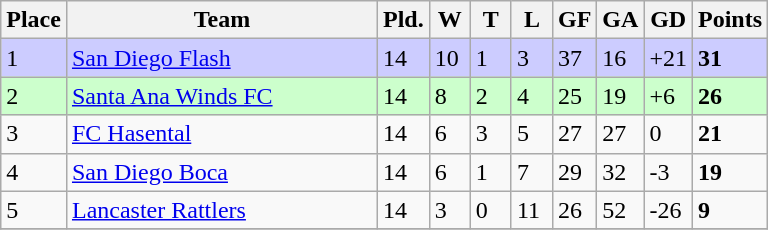<table class="wikitable">
<tr>
<th>Place</th>
<th width="200">Team</th>
<th width="20">Pld.</th>
<th width="20">W</th>
<th width="20">T</th>
<th width="20">L</th>
<th width="20">GF</th>
<th width="20">GA</th>
<th width="25">GD</th>
<th>Points</th>
</tr>
<tr bgcolor=#CCCCFF>
<td>1</td>
<td><a href='#'>San Diego Flash</a></td>
<td>14</td>
<td>10</td>
<td>1</td>
<td>3</td>
<td>37</td>
<td>16</td>
<td>+21</td>
<td><strong>31</strong></td>
</tr>
<tr bgcolor=#CCFFCC>
<td>2</td>
<td><a href='#'>Santa Ana Winds FC</a></td>
<td>14</td>
<td>8</td>
<td>2</td>
<td>4</td>
<td>25</td>
<td>19</td>
<td>+6</td>
<td><strong>26</strong></td>
</tr>
<tr>
<td>3</td>
<td><a href='#'>FC Hasental</a></td>
<td>14</td>
<td>6</td>
<td>3</td>
<td>5</td>
<td>27</td>
<td>27</td>
<td>0</td>
<td><strong>21</strong></td>
</tr>
<tr>
<td>4</td>
<td><a href='#'>San Diego Boca</a></td>
<td>14</td>
<td>6</td>
<td>1</td>
<td>7</td>
<td>29</td>
<td>32</td>
<td>-3</td>
<td><strong>19</strong></td>
</tr>
<tr>
<td>5</td>
<td><a href='#'>Lancaster Rattlers</a></td>
<td>14</td>
<td>3</td>
<td>0</td>
<td>11</td>
<td>26</td>
<td>52</td>
<td>-26</td>
<td><strong>9</strong></td>
</tr>
<tr>
</tr>
</table>
